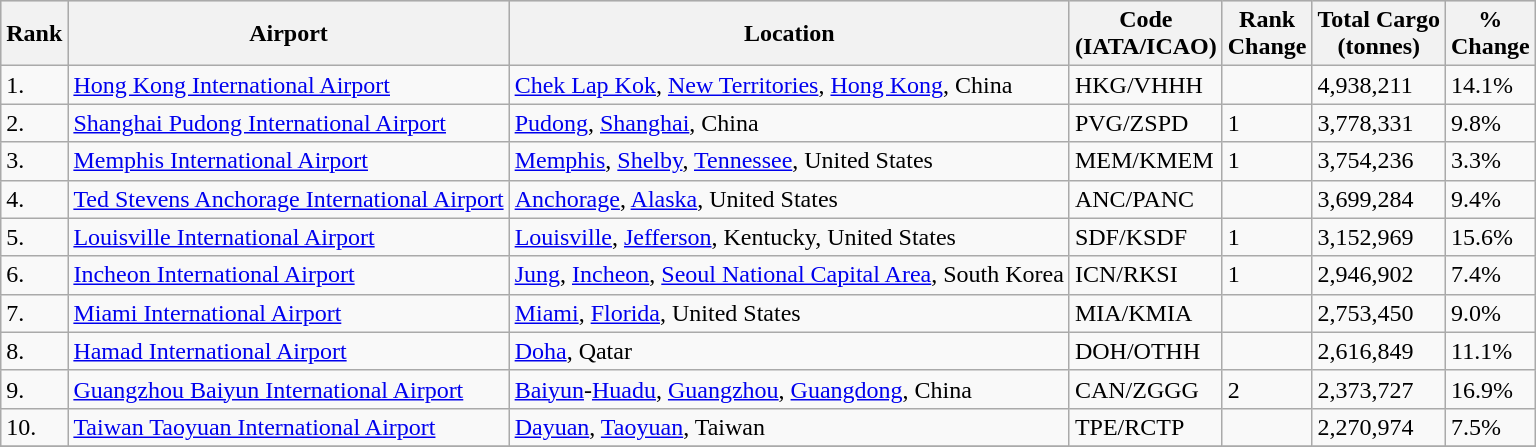<table class="wikitable sortable">
<tr style="background:lightgrey;">
<th>Rank</th>
<th>Airport</th>
<th>Location</th>
<th>Code<br>(IATA/ICAO)</th>
<th>Rank<br>Change</th>
<th>Total Cargo<br>(tonnes)</th>
<th>%<br>Change</th>
</tr>
<tr>
<td>1.</td>
<td> <a href='#'>Hong Kong International Airport</a></td>
<td><a href='#'>Chek Lap Kok</a>, <a href='#'>New Territories</a>, <a href='#'>Hong Kong</a>, China</td>
<td>HKG/VHHH</td>
<td></td>
<td>4,938,211</td>
<td>14.1%</td>
</tr>
<tr>
<td>2.</td>
<td> <a href='#'>Shanghai Pudong International Airport</a></td>
<td><a href='#'>Pudong</a>, <a href='#'>Shanghai</a>, China</td>
<td>PVG/ZSPD</td>
<td>1</td>
<td>3,778,331</td>
<td>9.8%</td>
</tr>
<tr>
<td>3.</td>
<td> <a href='#'>Memphis International Airport</a></td>
<td><a href='#'>Memphis</a>, <a href='#'>Shelby</a>, <a href='#'>Tennessee</a>, United States</td>
<td>MEM/KMEM</td>
<td>1</td>
<td>3,754,236</td>
<td>3.3%</td>
</tr>
<tr>
<td>4.</td>
<td> <a href='#'>Ted Stevens Anchorage International Airport</a></td>
<td><a href='#'>Anchorage</a>, <a href='#'>Alaska</a>, United States</td>
<td>ANC/PANC</td>
<td></td>
<td>3,699,284</td>
<td>9.4%</td>
</tr>
<tr>
<td>5.</td>
<td> <a href='#'>Louisville International Airport</a></td>
<td><a href='#'>Louisville</a>, <a href='#'>Jefferson</a>, Kentucky, United States</td>
<td>SDF/KSDF</td>
<td>1</td>
<td>3,152,969</td>
<td>15.6%</td>
</tr>
<tr>
<td>6.</td>
<td> <a href='#'>Incheon International Airport</a></td>
<td><a href='#'>Jung</a>, <a href='#'>Incheon</a>, <a href='#'>Seoul National Capital Area</a>, South Korea</td>
<td>ICN/RKSI</td>
<td>1</td>
<td>2,946,902</td>
<td>7.4%</td>
</tr>
<tr>
<td>7.</td>
<td> <a href='#'>Miami International Airport</a></td>
<td><a href='#'>Miami</a>, <a href='#'>Florida</a>, United States</td>
<td>MIA/KMIA</td>
<td></td>
<td>2,753,450</td>
<td>9.0%</td>
</tr>
<tr>
<td>8.</td>
<td> <a href='#'>Hamad International Airport</a></td>
<td><a href='#'>Doha</a>, Qatar</td>
<td>DOH/OTHH</td>
<td></td>
<td>2,616,849</td>
<td>11.1%</td>
</tr>
<tr>
<td>9.</td>
<td> <a href='#'>Guangzhou Baiyun International Airport</a></td>
<td><a href='#'>Baiyun</a>-<a href='#'>Huadu</a>, <a href='#'>Guangzhou</a>, <a href='#'>Guangdong</a>, China</td>
<td>CAN/ZGGG</td>
<td>2</td>
<td>2,373,727</td>
<td>16.9%</td>
</tr>
<tr>
<td>10.</td>
<td> <a href='#'>Taiwan Taoyuan International Airport</a></td>
<td><a href='#'>Dayuan</a>, <a href='#'>Taoyuan</a>, Taiwan</td>
<td>TPE/RCTP</td>
<td></td>
<td>2,270,974</td>
<td>7.5%</td>
</tr>
<tr>
</tr>
</table>
